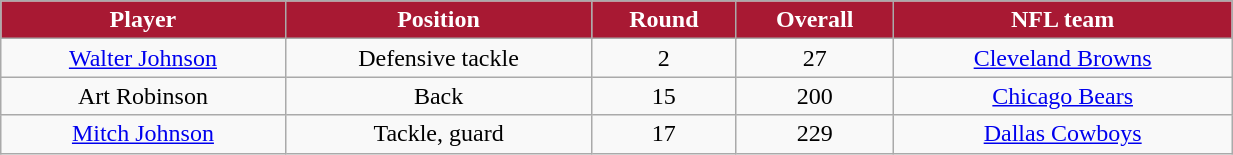<table class="wikitable" width="65%">
<tr align="center" style="background:#A81933;color:#FFFFFF;">
<td><strong>Player</strong></td>
<td><strong>Position</strong></td>
<td><strong>Round</strong></td>
<td><strong>Overall</strong></td>
<td><strong>NFL team</strong></td>
</tr>
<tr align="center" bgcolor="">
<td><a href='#'>Walter Johnson</a></td>
<td>Defensive tackle</td>
<td>2</td>
<td>27</td>
<td><a href='#'>Cleveland Browns</a></td>
</tr>
<tr align="center" bgcolor="">
<td>Art Robinson</td>
<td>Back</td>
<td>15</td>
<td>200</td>
<td><a href='#'>Chicago Bears</a></td>
</tr>
<tr align="center" bgcolor="">
<td><a href='#'>Mitch Johnson</a></td>
<td>Tackle, guard</td>
<td>17</td>
<td>229</td>
<td><a href='#'>Dallas Cowboys</a></td>
</tr>
</table>
